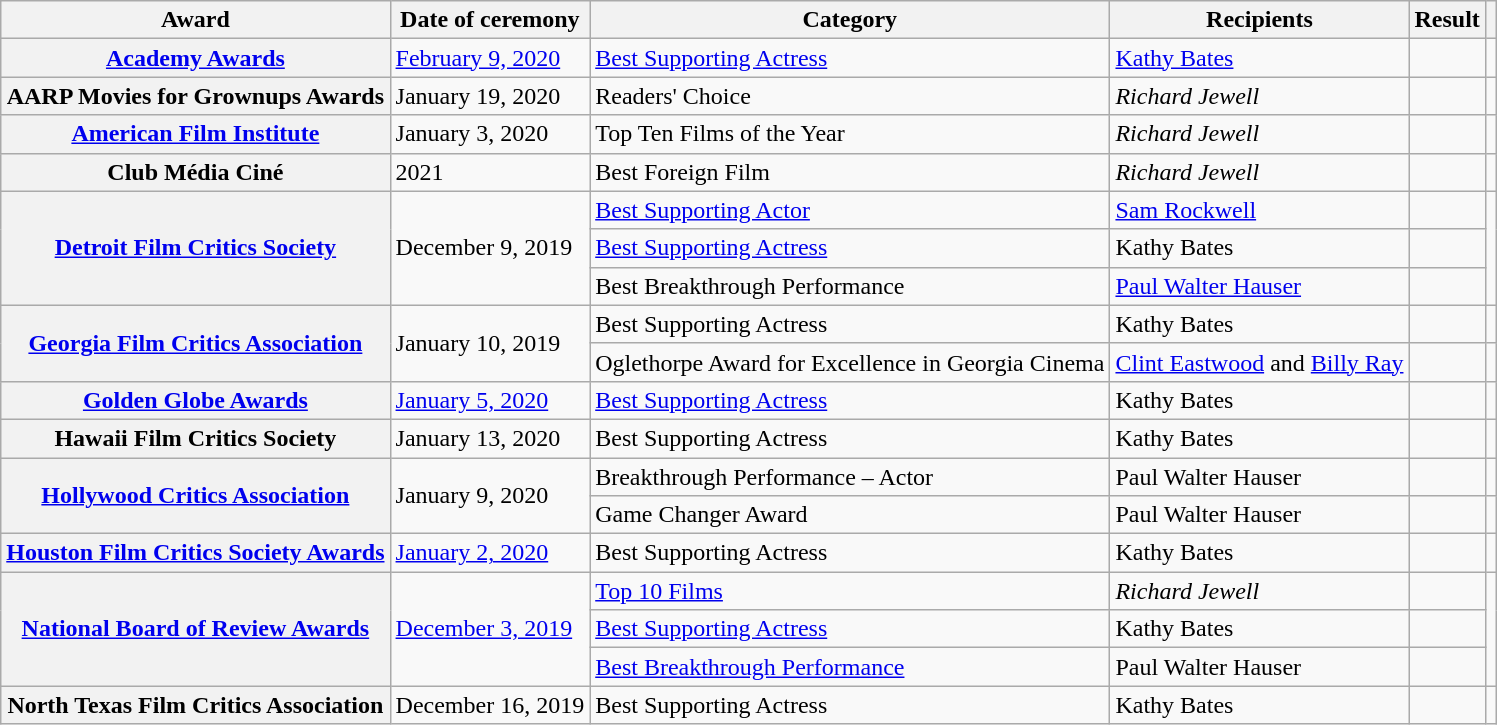<table class="wikitable plainrowheaders sortable">
<tr>
<th scope="col">Award</th>
<th scope="col">Date of ceremony</th>
<th scope="col">Category</th>
<th scope="col">Recipients</th>
<th scope="col">Result</th>
<th scope="col" class="unsortable"></th>
</tr>
<tr>
<th scope="row" style= "text-align:center;"><a href='#'>Academy Awards</a></th>
<td><a href='#'>February 9, 2020</a></td>
<td><a href='#'>Best Supporting Actress</a></td>
<td><a href='#'>Kathy Bates</a></td>
<td></td>
<td style="text-align:center;"></td>
</tr>
<tr>
<th scope="row" style= "text-align:center;">AARP Movies for Grownups Awards</th>
<td>January 19, 2020</td>
<td>Readers' Choice</td>
<td><em>Richard Jewell</em></td>
<td></td>
<td></td>
</tr>
<tr>
<th scope="row" style="text-align:center;"><a href='#'>American Film Institute</a></th>
<td>January 3, 2020</td>
<td>Top Ten Films of the Year</td>
<td><em>Richard Jewell</em></td>
<td></td>
<td style="text-align:center;"></td>
</tr>
<tr>
<th scope="row" style="text-align:center;">Club Média Ciné</th>
<td>2021</td>
<td>Best Foreign Film</td>
<td><em>Richard Jewell</em></td>
<td></td>
<td></td>
</tr>
<tr>
<th scope="row" rowspan="3" style="text-align:center;"><a href='#'>Detroit Film Critics Society</a></th>
<td rowspan="3">December 9, 2019</td>
<td><a href='#'>Best Supporting Actor</a></td>
<td><a href='#'>Sam Rockwell</a></td>
<td></td>
<td rowspan="3" style= "text-align:center;"></td>
</tr>
<tr>
<td><a href='#'>Best Supporting Actress</a></td>
<td>Kathy Bates</td>
<td></td>
</tr>
<tr>
<td>Best Breakthrough Performance</td>
<td><a href='#'>Paul Walter Hauser</a></td>
<td></td>
</tr>
<tr>
<th scope="row" rowspan="2" style="text-align:center;"><a href='#'>Georgia Film Critics Association</a></th>
<td rowspan="2">January 10, 2019</td>
<td>Best Supporting Actress</td>
<td>Kathy Bates</td>
<td></td>
<td></td>
</tr>
<tr>
<td rowspan="1">Oglethorpe Award for Excellence in Georgia Cinema</td>
<td><a href='#'>Clint Eastwood</a> and <a href='#'>Billy Ray</a></td>
<td></td>
<td></td>
</tr>
<tr>
<th scope="row" style= "text-align:center;"><a href='#'>Golden Globe Awards</a></th>
<td><a href='#'>January 5, 2020</a></td>
<td><a href='#'>Best Supporting Actress</a></td>
<td>Kathy Bates</td>
<td></td>
<td style="text-align:center;"></td>
</tr>
<tr>
<th scope="row" style="text-align:center;">Hawaii Film Critics Society</th>
<td>January 13, 2020</td>
<td>Best Supporting Actress</td>
<td>Kathy Bates</td>
<td></td>
<td></td>
</tr>
<tr>
<th scope="row" rowspan="2" style="text-align:center;"><a href='#'>Hollywood Critics Association</a></th>
<td rowspan="2">January 9, 2020</td>
<td>Breakthrough Performance – Actor</td>
<td>Paul Walter Hauser</td>
<td></td>
<td></td>
</tr>
<tr>
<td rowspan="1">Game Changer Award</td>
<td>Paul Walter Hauser</td>
<td></td>
<td></td>
</tr>
<tr>
<th scope="row" style="text-align:center;"><a href='#'>Houston Film Critics Society Awards</a></th>
<td><a href='#'>January 2, 2020</a></td>
<td>Best Supporting Actress</td>
<td>Kathy Bates</td>
<td></td>
<td></td>
</tr>
<tr>
<th scope="row" rowspan="3" style= "text-align:center;"><a href='#'>National Board of Review Awards</a></th>
<td rowspan= "3"><a href='#'>December 3, 2019</a></td>
<td><a href='#'>Top 10 Films</a></td>
<td><em>Richard Jewell</em></td>
<td></td>
<td rowspan="3" style= "text-align:center;"></td>
</tr>
<tr>
<td><a href='#'>Best Supporting Actress</a></td>
<td>Kathy Bates</td>
<td></td>
</tr>
<tr>
<td><a href='#'>Best Breakthrough Performance</a></td>
<td>Paul Walter Hauser</td>
<td></td>
</tr>
<tr>
<th scope="row" style="text-align:center;">North Texas Film Critics Association</th>
<td>December 16, 2019</td>
<td>Best Supporting Actress</td>
<td>Kathy Bates</td>
<td></td>
<td></td>
</tr>
</table>
